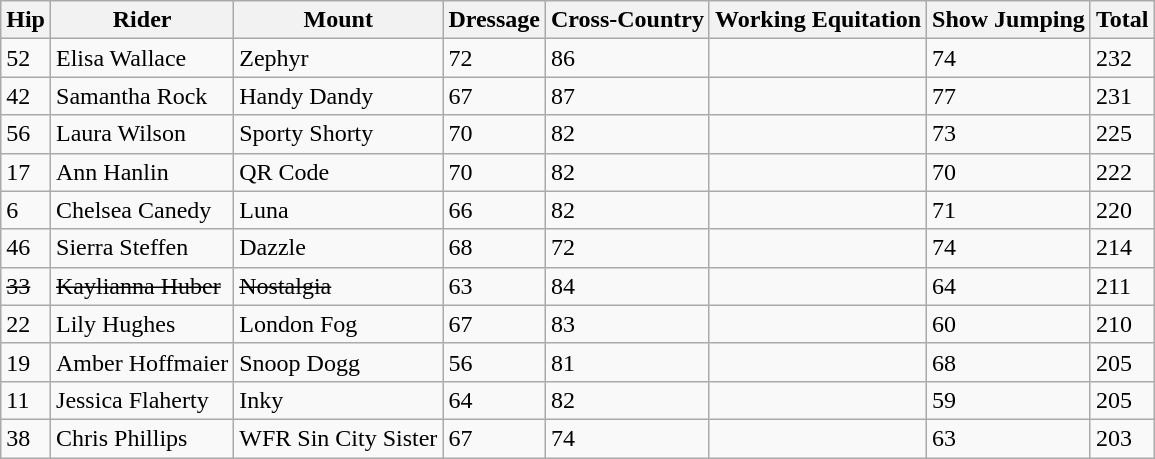<table class="wikitable sortable" style="text-align: left;">
<tr>
<th>Hip</th>
<th>Rider</th>
<th>Mount</th>
<th>Dressage</th>
<th>Cross-Country</th>
<th>Working Equitation</th>
<th>Show Jumping</th>
<th>Total</th>
</tr>
<tr>
<td>52</td>
<td>Elisa Wallace</td>
<td>Zephyr</td>
<td>72</td>
<td>86</td>
<td></td>
<td>74</td>
<td>232</td>
</tr>
<tr>
<td>42</td>
<td>Samantha Rock</td>
<td>Handy Dandy</td>
<td>67</td>
<td>87</td>
<td></td>
<td>77</td>
<td>231</td>
</tr>
<tr>
<td>56</td>
<td>Laura Wilson</td>
<td>Sporty Shorty</td>
<td>70</td>
<td>82</td>
<td></td>
<td>73</td>
<td>225</td>
</tr>
<tr>
<td>17</td>
<td>Ann Hanlin</td>
<td>QR Code</td>
<td>70</td>
<td>82</td>
<td></td>
<td>70</td>
<td>222</td>
</tr>
<tr>
<td>6</td>
<td>Chelsea Canedy</td>
<td>Luna</td>
<td>66</td>
<td>82</td>
<td></td>
<td>71</td>
<td>220</td>
</tr>
<tr>
<td>46</td>
<td>Sierra Steffen</td>
<td>Dazzle</td>
<td>68</td>
<td>72</td>
<td></td>
<td>74</td>
<td>214</td>
</tr>
<tr>
<td><s>33</s></td>
<td><s>Kaylianna Huber</s></td>
<td><s>Nostalgia</s></td>
<td>63</td>
<td>84</td>
<td></td>
<td>64</td>
<td>211</td>
</tr>
<tr>
<td>22</td>
<td>Lily Hughes</td>
<td>London Fog</td>
<td>67</td>
<td>83</td>
<td></td>
<td>60</td>
<td>210</td>
</tr>
<tr>
<td>19</td>
<td>Amber Hoffmaier</td>
<td>Snoop Dogg</td>
<td>56</td>
<td>81</td>
<td></td>
<td>68</td>
<td>205</td>
</tr>
<tr>
<td>11</td>
<td>Jessica Flaherty</td>
<td>Inky</td>
<td>64</td>
<td>82</td>
<td></td>
<td>59</td>
<td>205</td>
</tr>
<tr>
<td>38</td>
<td>Chris Phillips</td>
<td>WFR Sin City Sister</td>
<td>67</td>
<td>74</td>
<td></td>
<td>63</td>
<td>203</td>
</tr>
</table>
